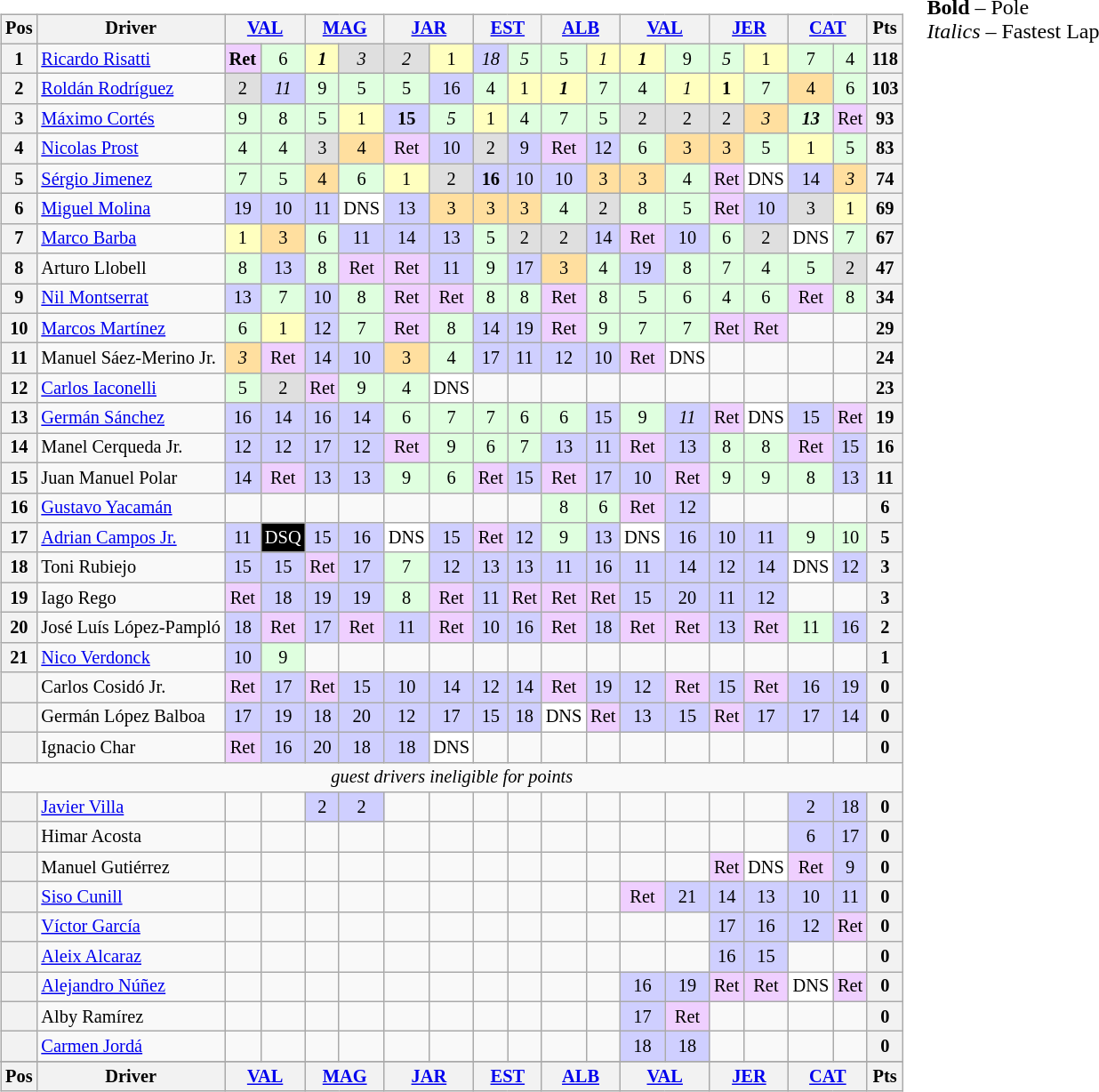<table>
<tr>
<td><br><table class="wikitable" style="font-size: 85%; text-align:center">
<tr valign="top">
<th valign="middle">Pos</th>
<th valign="middle">Driver</th>
<th colspan=2><a href='#'>VAL</a><br></th>
<th colspan=2><a href='#'>MAG</a><br></th>
<th colspan=2><a href='#'>JAR</a><br></th>
<th colspan=2><a href='#'>EST</a><br></th>
<th colspan=2><a href='#'>ALB</a><br></th>
<th colspan=2><a href='#'>VAL</a><br></th>
<th colspan=2><a href='#'>JER</a><br></th>
<th colspan=2><a href='#'>CAT</a><br></th>
<th valign="middle">Pts</th>
</tr>
<tr>
<th>1</th>
<td align=left> <a href='#'>Ricardo Risatti</a></td>
<td style="background:#Efcfff;"><strong>Ret</strong></td>
<td style="background:#DFFFDF;">6</td>
<td style="background:#FFFFBF;"><strong><em>1</em></strong></td>
<td style="background:#DFDFDF;"><em>3</em></td>
<td style="background:#DFDFDF;"><em>2</em></td>
<td style="background:#FFFFBF;">1</td>
<td style="background:#cfcfff;"><em>18</em></td>
<td style="background:#DFFFDF;"><em>5</em></td>
<td style="background:#DFFFDF;">5</td>
<td style="background:#FFFFBF;"><em>1</em></td>
<td style="background:#FFFFBF;"><strong><em>1</em></strong></td>
<td style="background:#DFFFDF;">9</td>
<td style="background:#DFFFDF;"><em>5</em></td>
<td style="background:#FFFFBF;">1</td>
<td style="background:#DFFFDF;">7</td>
<td style="background:#DFFFDF;">4</td>
<th>118</th>
</tr>
<tr>
<th>2</th>
<td align=left> <a href='#'>Roldán Rodríguez</a></td>
<td style="background:#DFDFDF;">2</td>
<td style="background:#cfcfff;"><em>11</em></td>
<td style="background:#DFFFDF;">9</td>
<td style="background:#DFFFDF;">5</td>
<td style="background:#DFFFDF;">5</td>
<td style="background:#cfcfff;">16</td>
<td style="background:#DFFFDF;">4</td>
<td style="background:#FFFFBF;">1</td>
<td style="background:#FFFFBF;"><strong><em>1</em></strong></td>
<td style="background:#DFFFDF;">7</td>
<td style="background:#DFFFDF;">4</td>
<td style="background:#FFFFBF;"><em>1</em></td>
<td style="background:#FFFFBF;"><strong>1</strong></td>
<td style="background:#DFFFDF;">7</td>
<td style="background:#FFDF9F;">4</td>
<td style="background:#DFFFDF;">6</td>
<th>103</th>
</tr>
<tr>
<th>3</th>
<td align=left> <a href='#'>Máximo Cortés</a></td>
<td style="background:#DFFFDF;">9</td>
<td style="background:#DFFFDF;">8</td>
<td style="background:#DFFFDF;">5</td>
<td style="background:#FFFFBF;">1</td>
<td style="background:#cfcfff;"><strong>15</strong></td>
<td style="background:#DFFFDF;"><em>5</em></td>
<td style="background:#FFFFBF;">1</td>
<td style="background:#DFFFDF;">4</td>
<td style="background:#DFFFDF;">7</td>
<td style="background:#DFFFDF;">5</td>
<td style="background:#DFDFDF;">2</td>
<td style="background:#DFDFDF;">2</td>
<td style="background:#DFDFDF;">2</td>
<td style="background:#FFDF9F;"><em>3</em></td>
<td style="background:#DFFFDF;"><strong><em>13</em></strong></td>
<td style="background:#EFCFFF;">Ret</td>
<th>93</th>
</tr>
<tr>
<th>4</th>
<td align=left> <a href='#'>Nicolas Prost</a></td>
<td style="background:#DFFFDF;">4</td>
<td style="background:#DFFFDF;">4</td>
<td style="background:#DFDFDF;">3</td>
<td style="background:#FFDF9F;">4</td>
<td style="background:#EFCFFF;">Ret</td>
<td style="background:#CFCFFF;">10</td>
<td style="background:#DFDFDF;">2</td>
<td style="background:#cfcfff;">9</td>
<td style="background:#EFCFFF;">Ret</td>
<td style="background:#CFCFFF;">12</td>
<td style="background:#DFFFDF;">6</td>
<td style="background:#FFDF9F;">3</td>
<td style="background:#FFDF9F;">3</td>
<td style="background:#DFFFDF;">5</td>
<td style="background:#FFFFBF;">1</td>
<td style="background:#DFFFDF;">5</td>
<th>83</th>
</tr>
<tr>
<th>5</th>
<td align=left> <a href='#'>Sérgio Jimenez</a></td>
<td style="background:#DFFFDF;">7</td>
<td style="background:#DFFFDF;">5</td>
<td style="background:#FFDF9F;">4</td>
<td style="background:#DFFFDF;">6</td>
<td style="background:#FFFFBF;">1</td>
<td style="background:#DFDFDF;">2</td>
<td style="background:#CFCFFF;"><strong>16</strong></td>
<td style="background:#CFCFFF;">10</td>
<td style="background:#CFCFFF;">10</td>
<td style="background:#FFDF9F;">3</td>
<td style="background:#FFDF9F;">3</td>
<td style="background:#DFFFDF;">4</td>
<td style="background:#EFCFFF;">Ret</td>
<td style="background:#FFFFFF;">DNS</td>
<td style="background:#CFCFFF;">14</td>
<td style="background:#FFDF9F;"><em>3</em></td>
<th>74</th>
</tr>
<tr>
<th>6</th>
<td align=left> <a href='#'>Miguel Molina</a></td>
<td style="background:#cfcfff;">19</td>
<td style="background:#cfcfff;">10</td>
<td style="background:#cfcfff;">11</td>
<td style="background:#FFFFFF;">DNS</td>
<td style="background:#cfcfff;">13</td>
<td style="background:#FFDF9F;">3</td>
<td style="background:#FFDF9F;">3</td>
<td style="background:#FFDF9F;">3</td>
<td style="background:#DFFFDF;">4</td>
<td style="background:#DFDFDF;">2</td>
<td style="background:#DFFFDF;">8</td>
<td style="background:#DFFFDF;">5</td>
<td style="background:#Efcfff;">Ret</td>
<td style="background:#cfcfff;">10</td>
<td style="background:#DFDFDF;">3</td>
<td style="background:#FFFFBF;">1</td>
<th>69</th>
</tr>
<tr>
<th>7</th>
<td align=left> <a href='#'>Marco Barba</a></td>
<td style="background:#FFFFBF;">1</td>
<td style="background:#FFDF9F;">3</td>
<td style="background:#DFFFDF;">6</td>
<td style="background:#cfcfff;">11</td>
<td style="background:#cfcfff;">14</td>
<td style="background:#cfcfff;">13</td>
<td style="background:#DFFFDF;">5</td>
<td style="background:#DFDFDF;">2</td>
<td style="background:#DFDFDF;">2</td>
<td style="background:#cfcfff;">14</td>
<td style="background:#Efcfff;">Ret</td>
<td style="background:#cfcfff;">10</td>
<td style="background:#DFFFDF;">6</td>
<td style="background:#DFDFDF;">2</td>
<td style="background:#FFFFFF;">DNS</td>
<td style="background:#DFFFDF;">7</td>
<th>67</th>
</tr>
<tr>
<th>8</th>
<td align=left> Arturo Llobell</td>
<td style="background:#DFFFDF;">8</td>
<td style="background:#cfcfff;">13</td>
<td style="background:#DFFFDF;">8</td>
<td style="background:#Efcfff;">Ret</td>
<td style="background:#Efcfff;">Ret</td>
<td style="background:#cfcfff;">11</td>
<td style="background:#DFFFDF;">9</td>
<td style="background:#cfcfff;">17</td>
<td style="background:#FFDF9F;">3</td>
<td style="background:#DFFFDF;">4</td>
<td style="background:#cfcfff;">19</td>
<td style="background:#DFFFDF;">8</td>
<td style="background:#DFFFDF;">7</td>
<td style="background:#DFFFDF;">4</td>
<td style="background:#DFFFDF;">5</td>
<td style="background:#DFDFDF;">2</td>
<th>47</th>
</tr>
<tr>
<th>9</th>
<td align=left> <a href='#'>Nil Montserrat</a></td>
<td style="background:#cfcfff;">13</td>
<td style="background:#DFFFDF;">7</td>
<td style="background:#cfcfff;">10</td>
<td style="background:#DFFFDF;">8</td>
<td style="background:#Efcfff;">Ret</td>
<td style="background:#Efcfff;">Ret</td>
<td style="background:#DFFFDF;">8</td>
<td style="background:#DFFFDF;">8</td>
<td style="background:#Efcfff;">Ret</td>
<td style="background:#DFFFDF;">8</td>
<td style="background:#DFFFDF;">5</td>
<td style="background:#DFFFDF;">6</td>
<td style="background:#DFFFDF;">4</td>
<td style="background:#DFFFDF;">6</td>
<td style="background:#Efcfff;">Ret</td>
<td style="background:#DFFFDF;">8</td>
<th>34</th>
</tr>
<tr>
<th>10</th>
<td align=left> <a href='#'>Marcos Martínez</a></td>
<td style="background:#DFFFDF;">6</td>
<td style="background:#FFFFBF;">1</td>
<td style="background:#cfcfff;">12</td>
<td style="background:#DFFFDF;">7</td>
<td style="background:#Efcfff;">Ret</td>
<td style="background:#DFFFDF;">8</td>
<td style="background:#cfcfff;">14</td>
<td style="background:#cfcfff;">19</td>
<td style="background:#Efcfff;">Ret</td>
<td style="background:#DFFFDF;">9</td>
<td style="background:#DFFFDF;">7</td>
<td style="background:#DFFFDF;">7</td>
<td style="background:#Efcfff;">Ret</td>
<td style="background:#Efcfff;">Ret</td>
<td></td>
<td></td>
<th>29</th>
</tr>
<tr>
<th>11</th>
<td align=left> Manuel Sáez-Merino Jr.</td>
<td style="background:#FFDF9F;"><em>3</em></td>
<td style="background:#Efcfff;">Ret</td>
<td style="background:#cfcfff;">14</td>
<td style="background:#cfcfff;">10</td>
<td style="background:#FFDF9F;">3</td>
<td style="background:#DFFFDF;">4</td>
<td style="background:#cfcfff;">17</td>
<td style="background:#cfcfff;">11</td>
<td style="background:#cfcfff;">12</td>
<td style="background:#cfcfff;">10</td>
<td style="background:#Efcfff;">Ret</td>
<td style="background:#FFFFFF;">DNS</td>
<td></td>
<td></td>
<td></td>
<td></td>
<th>24</th>
</tr>
<tr>
<th>12</th>
<td align=left> <a href='#'>Carlos Iaconelli</a></td>
<td style="background:#DFFFDF;">5</td>
<td style="background:#DFDFDF;">2</td>
<td style="background:#Efcfff;">Ret</td>
<td style="background:#DFFFDF;">9</td>
<td style="background:#DFFFDF;">4</td>
<td style="background:#FFFFFF;">DNS</td>
<td></td>
<td></td>
<td></td>
<td></td>
<td></td>
<td></td>
<td></td>
<td></td>
<td></td>
<td></td>
<th>23</th>
</tr>
<tr>
<th>13</th>
<td align=left> <a href='#'>Germán Sánchez</a></td>
<td style="background:#cfcfff;">16</td>
<td style="background:#cfcfff;">14</td>
<td style="background:#cfcfff;">16</td>
<td style="background:#cfcfff;">14</td>
<td style="background:#DFFFDF;">6</td>
<td style="background:#DFFFDF;">7</td>
<td style="background:#DFFFDF;">7</td>
<td style="background:#DFFFDF;">6</td>
<td style="background:#DFFFDF;">6</td>
<td style="background:#cfcfff;">15</td>
<td style="background:#DFFFDF;">9</td>
<td style="background:#cfcfff;"><em>11</em></td>
<td style="background:#Efcfff;">Ret</td>
<td style="background:#FFFFFF;">DNS</td>
<td style="background:#cfcfff;">15</td>
<td style="background:#Efcfff;">Ret</td>
<th>19</th>
</tr>
<tr>
<th>14</th>
<td align=left> Manel Cerqueda Jr.</td>
<td style="background:#cfcfff;">12</td>
<td style="background:#cfcfff;">12</td>
<td style="background:#cfcfff;">17</td>
<td style="background:#cfcfff;">12</td>
<td style="background:#Efcfff;">Ret</td>
<td style="background:#DFFFDF;">9</td>
<td style="background:#DFFFDF;">6</td>
<td style="background:#DFFFDF;">7</td>
<td style="background:#cfcfff;">13</td>
<td style="background:#cfcfff;">11</td>
<td style="background:#Efcfff;">Ret</td>
<td style="background:#cfcfff;">13</td>
<td style="background:#DFFFDF;">8</td>
<td style="background:#DFFFDF;">8</td>
<td style="background:#Efcfff;">Ret</td>
<td style="background:#cfcfff;">15</td>
<th>16</th>
</tr>
<tr>
<th>15</th>
<td align=left> Juan Manuel Polar</td>
<td style="background:#cfcfff;">14</td>
<td style="background:#Efcfff;">Ret</td>
<td style="background:#cfcfff;">13</td>
<td style="background:#cfcfff;">13</td>
<td style="background:#DFFFDF;">9</td>
<td style="background:#DFFFDF;">6</td>
<td style="background:#Efcfff;">Ret</td>
<td style="background:#cfcfff;">15</td>
<td style="background:#Efcfff;">Ret</td>
<td style="background:#cfcfff;">17</td>
<td style="background:#cfcfff;">10</td>
<td style="background:#Efcfff;">Ret</td>
<td style="background:#DFFFDF;">9</td>
<td style="background:#DFFFDF;">9</td>
<td style="background:#DFFFDF;">8</td>
<td style="background:#cfcfff;">13</td>
<th>11</th>
</tr>
<tr>
<th>16</th>
<td align=left> <a href='#'>Gustavo Yacamán</a></td>
<td></td>
<td></td>
<td></td>
<td></td>
<td></td>
<td></td>
<td></td>
<td></td>
<td style="background:#DFFFDF;">8</td>
<td style="background:#DFFFDF;">6</td>
<td style="background:#Efcfff;">Ret</td>
<td style="background:#cfcfff;">12</td>
<td></td>
<td></td>
<td></td>
<td></td>
<th>6</th>
</tr>
<tr>
<th>17</th>
<td align=left> <a href='#'>Adrian Campos Jr.</a></td>
<td style="background:#cfcfff;">11</td>
<td style="background:#000000; color:white">DSQ</td>
<td style="background:#cfcfff;">15</td>
<td style="background:#cfcfff;">16</td>
<td style="background:#FFFFFF;">DNS</td>
<td style="background:#cfcfff;">15</td>
<td style="background:#Efcfff;">Ret</td>
<td style="background:#cfcfff;">12</td>
<td style="background:#DFFFDF;">9</td>
<td style="background:#cfcfff;">13</td>
<td style="background:#FFFFFF;">DNS</td>
<td style="background:#cfcfff;">16</td>
<td style="background:#cfcfff;">10</td>
<td style="background:#cfcfff;">11</td>
<td style="background:#DFFFDF;">9</td>
<td style="background:#DFFFDF;">10</td>
<th>5</th>
</tr>
<tr>
<th>18</th>
<td align=left> Toni Rubiejo</td>
<td style="background:#cfcfff;">15</td>
<td style="background:#cfcfff;">15</td>
<td style="background:#Efcfff;">Ret</td>
<td style="background:#cfcfff;">17</td>
<td style="background:#DFFFDF;">7</td>
<td style="background:#cfcfff;">12</td>
<td style="background:#cfcfff;">13</td>
<td style="background:#cfcfff;">13</td>
<td style="background:#cfcfff;">11</td>
<td style="background:#cfcfff;">16</td>
<td style="background:#cfcfff;">11</td>
<td style="background:#cfcfff;">14</td>
<td style="background:#cfcfff;">12</td>
<td style="background:#cfcfff;">14</td>
<td style="background:#FFFFFF;">DNS</td>
<td style="background:#cfcfff;">12</td>
<th>3</th>
</tr>
<tr>
<th>19</th>
<td align=left> Iago Rego</td>
<td style="background:#Efcfff;">Ret</td>
<td style="background:#cfcfff;">18</td>
<td style="background:#cfcfff;">19</td>
<td style="background:#cfcfff;">19</td>
<td style="background:#DFFFDF;">8</td>
<td style="background:#Efcfff;">Ret</td>
<td style="background:#cfcfff;">11</td>
<td style="background:#Efcfff;">Ret</td>
<td style="background:#Efcfff;">Ret</td>
<td style="background:#Efcfff;">Ret</td>
<td style="background:#cfcfff;">15</td>
<td style="background:#cfcfff;">20</td>
<td style="background:#cfcfff;">11</td>
<td style="background:#cfcfff;">12</td>
<td></td>
<td></td>
<th>3</th>
</tr>
<tr>
<th>20</th>
<td align=left nowrap> José Luís López-Pampló</td>
<td style="background:#cfcfff;">18</td>
<td style="background:#Efcfff;">Ret</td>
<td style="background:#cfcfff;">17</td>
<td style="background:#Efcfff;">Ret</td>
<td style="background:#cfcfff;">11</td>
<td style="background:#Efcfff;">Ret</td>
<td style="background:#cfcfff;">10</td>
<td style="background:#cfcfff;">16</td>
<td style="background:#Efcfff;">Ret</td>
<td style="background:#cfcfff;">18</td>
<td style="background:#Efcfff;">Ret</td>
<td style="background:#Efcfff;">Ret</td>
<td style="background:#cfcfff;">13</td>
<td style="background:#Efcfff;">Ret</td>
<td style="background:#DFFFDF;">11</td>
<td style="background:#cfcfff;">16</td>
<th>2</th>
</tr>
<tr>
<th>21</th>
<td align=left> <a href='#'>Nico Verdonck</a></td>
<td style="background:#cfcfff;">10</td>
<td style="background:#DFFFDF;">9</td>
<td></td>
<td></td>
<td></td>
<td></td>
<td></td>
<td></td>
<td></td>
<td></td>
<td></td>
<td></td>
<td></td>
<td></td>
<td></td>
<td></td>
<th>1</th>
</tr>
<tr>
<th></th>
<td align=left> Carlos Cosidó Jr.</td>
<td style="background:#Efcfff;">Ret</td>
<td style="background:#cfcfff;">17</td>
<td style="background:#Efcfff;">Ret</td>
<td style="background:#cfcfff;">15</td>
<td style="background:#cfcfff;">10</td>
<td style="background:#cfcfff;">14</td>
<td style="background:#cfcfff;">12</td>
<td style="background:#cfcfff;">14</td>
<td style="background:#Efcfff;">Ret</td>
<td style="background:#cfcfff;">19</td>
<td style="background:#cfcfff;">12</td>
<td style="background:#Efcfff;">Ret</td>
<td style="background:#cfcfff;">15</td>
<td style="background:#Efcfff;">Ret</td>
<td style="background:#cfcfff;">16</td>
<td style="background:#cfcfff;">19</td>
<th>0</th>
</tr>
<tr>
<th></th>
<td align=left> Germán López Balboa</td>
<td style="background:#cfcfff;">17</td>
<td style="background:#cfcfff;">19</td>
<td style="background:#cfcfff;">18</td>
<td style="background:#cfcfff;">20</td>
<td style="background:#cfcfff;">12</td>
<td style="background:#cfcfff;">17</td>
<td style="background:#cfcfff;">15</td>
<td style="background:#cfcfff;">18</td>
<td style="background:#FFFFFF;">DNS</td>
<td style="background:#Efcfff;">Ret</td>
<td style="background:#cfcfff;">13</td>
<td style="background:#cfcfff;">15</td>
<td style="background:#Efcfff;">Ret</td>
<td style="background:#cfcfff;">17</td>
<td style="background:#cfcfff;">17</td>
<td style="background:#cfcfff;">14</td>
<th>0</th>
</tr>
<tr>
<th></th>
<td align=left> Ignacio Char</td>
<td style="background:#Efcfff;">Ret</td>
<td style="background:#cfcfff;">16</td>
<td style="background:#cfcfff;">20</td>
<td style="background:#cfcfff;">18</td>
<td style="background:#cfcfff;">18</td>
<td style="background:#FFFFFF;">DNS</td>
<td></td>
<td></td>
<td></td>
<td></td>
<td></td>
<td></td>
<td></td>
<td></td>
<td></td>
<td></td>
<th>0</th>
</tr>
<tr>
<td colspan=19 align=center><em>guest drivers ineligible for points</em></td>
</tr>
<tr>
<th></th>
<td align=left> <a href='#'>Javier Villa</a></td>
<td></td>
<td></td>
<td style="background:#cfcfff;">2</td>
<td style="background:#cfcfff;">2</td>
<td></td>
<td></td>
<td></td>
<td></td>
<td></td>
<td></td>
<td></td>
<td></td>
<td></td>
<td></td>
<td style="background:#cfcfff;">2</td>
<td style="background:#cfcfff;">18</td>
<th>0</th>
</tr>
<tr>
<th></th>
<td align=left> Himar Acosta</td>
<td></td>
<td></td>
<td></td>
<td></td>
<td></td>
<td></td>
<td></td>
<td></td>
<td></td>
<td></td>
<td></td>
<td></td>
<td></td>
<td></td>
<td style="background:#cfcfff;">6</td>
<td style="background:#cfcfff;">17</td>
<th>0</th>
</tr>
<tr>
<th></th>
<td align=left> Manuel Gutiérrez</td>
<td></td>
<td></td>
<td></td>
<td></td>
<td></td>
<td></td>
<td></td>
<td></td>
<td></td>
<td></td>
<td></td>
<td></td>
<td style="background:#Efcfff;">Ret</td>
<td style="background:#FFFFFF;">DNS</td>
<td style="background:#Efcfff;">Ret</td>
<td style="background:#cfcfff;">9</td>
<th>0</th>
</tr>
<tr>
<th></th>
<td align=left> <a href='#'>Siso Cunill</a></td>
<td></td>
<td></td>
<td></td>
<td></td>
<td></td>
<td></td>
<td></td>
<td></td>
<td></td>
<td></td>
<td style="background:#Efcfff;">Ret</td>
<td style="background:#cfcfff;">21</td>
<td style="background:#cfcfff;">14</td>
<td style="background:#cfcfff;">13</td>
<td style="background:#cfcfff;">10</td>
<td style="background:#cfcfff;">11</td>
<th>0</th>
</tr>
<tr>
<th></th>
<td align=left> <a href='#'>Víctor García</a></td>
<td></td>
<td></td>
<td></td>
<td></td>
<td></td>
<td></td>
<td></td>
<td></td>
<td></td>
<td></td>
<td></td>
<td></td>
<td style="background:#cfcfff;">17</td>
<td style="background:#cfcfff;">16</td>
<td style="background:#cfcfff;">12</td>
<td style="background:#Efcfff;">Ret</td>
<th>0</th>
</tr>
<tr>
<th></th>
<td align=left> <a href='#'>Aleix Alcaraz</a></td>
<td></td>
<td></td>
<td></td>
<td></td>
<td></td>
<td></td>
<td></td>
<td></td>
<td></td>
<td></td>
<td></td>
<td></td>
<td style="background:#cfcfff;">16</td>
<td style="background:#cfcfff;">15</td>
<td></td>
<td></td>
<th>0</th>
</tr>
<tr>
<th></th>
<td align=left> <a href='#'>Alejandro Núñez</a></td>
<td></td>
<td></td>
<td></td>
<td></td>
<td></td>
<td></td>
<td></td>
<td></td>
<td></td>
<td></td>
<td style="background:#cfcfff;">16</td>
<td style="background:#cfcfff;">19</td>
<td style="background:#Efcfff;">Ret</td>
<td style="background:#Efcfff;">Ret</td>
<td style="background:#FFFFFF;">DNS</td>
<td style="background:#Efcfff;">Ret</td>
<th>0</th>
</tr>
<tr>
<th></th>
<td align=left> Alby Ramírez</td>
<td></td>
<td></td>
<td></td>
<td></td>
<td></td>
<td></td>
<td></td>
<td></td>
<td></td>
<td></td>
<td style="background:#cfcfff;">17</td>
<td style="background:#Efcfff;">Ret</td>
<td></td>
<td></td>
<td></td>
<td></td>
<th>0</th>
</tr>
<tr>
<th></th>
<td align=left> <a href='#'>Carmen Jordá</a></td>
<td></td>
<td></td>
<td></td>
<td></td>
<td></td>
<td></td>
<td></td>
<td></td>
<td></td>
<td></td>
<td style="background:#cfcfff;">18</td>
<td style="background:#cfcfff;">18</td>
<td></td>
<td></td>
<td></td>
<td></td>
<th>0</th>
</tr>
<tr>
</tr>
<tr valign="top">
<th valign="middle">Pos</th>
<th valign="middle">Driver</th>
<th colspan=2><a href='#'>VAL</a><br></th>
<th colspan=2><a href='#'>MAG</a><br></th>
<th colspan=2><a href='#'>JAR</a><br></th>
<th colspan=2><a href='#'>EST</a><br></th>
<th colspan=2><a href='#'>ALB</a><br></th>
<th colspan=2><a href='#'>VAL</a><br></th>
<th colspan=2><a href='#'>JER</a><br></th>
<th colspan=2><a href='#'>CAT</a><br></th>
<th valign="middle">Pts</th>
</tr>
</table>
</td>
<td valign="top"><br>
<span><strong>Bold</strong> – Pole<br><em>Italics</em> – Fastest Lap</span></td>
</tr>
</table>
